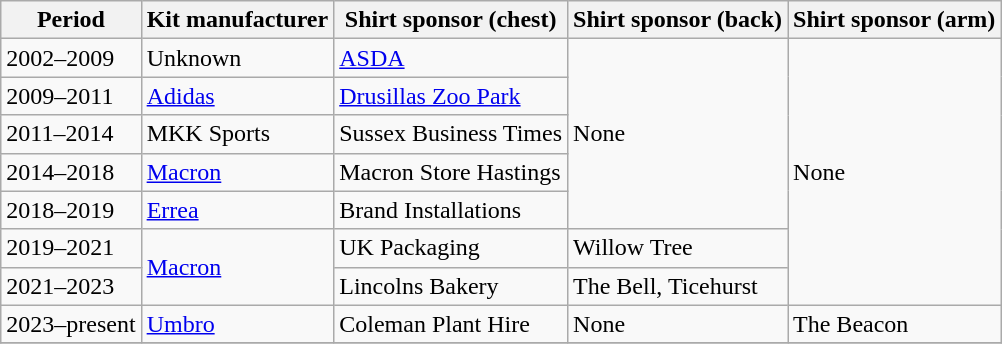<table class="wikitable" style="text-align:left">
<tr>
<th>Period</th>
<th>Kit manufacturer</th>
<th>Shirt sponsor (chest)</th>
<th>Shirt sponsor (back)</th>
<th>Shirt sponsor (arm)</th>
</tr>
<tr>
<td>2002–2009</td>
<td>Unknown</td>
<td><a href='#'>ASDA</a></td>
<td rowspan="5">None</td>
<td rowspan="7">None</td>
</tr>
<tr>
<td>2009–2011</td>
<td> <a href='#'>Adidas</a></td>
<td><a href='#'>Drusillas Zoo Park</a></td>
</tr>
<tr>
<td>2011–2014</td>
<td> MKK Sports</td>
<td>Sussex Business Times</td>
</tr>
<tr>
<td>2014–2018</td>
<td> <a href='#'>Macron</a></td>
<td>Macron Store Hastings</td>
</tr>
<tr>
<td>2018–2019</td>
<td> <a href='#'>Errea</a></td>
<td>Brand Installations</td>
</tr>
<tr>
<td>2019–2021</td>
<td rowspan="2"> <a href='#'>Macron</a></td>
<td>UK Packaging</td>
<td>Willow Tree</td>
</tr>
<tr>
<td>2021–2023</td>
<td>Lincolns Bakery</td>
<td>The Bell, Ticehurst</td>
</tr>
<tr>
<td>2023–present</td>
<td> <a href='#'>Umbro</a></td>
<td>Coleman Plant Hire</td>
<td>None</td>
<td>The Beacon</td>
</tr>
<tr>
</tr>
</table>
